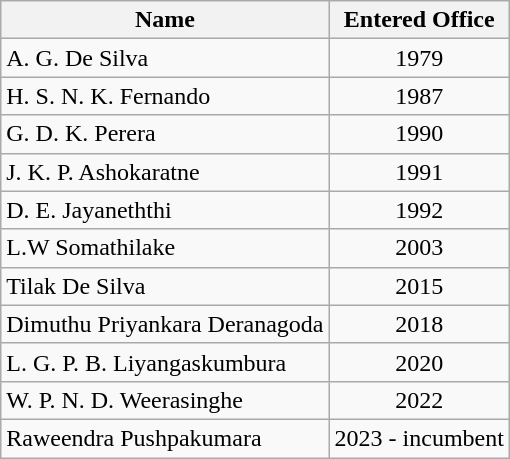<table class="wikitable" style="float:left; margin-right:1em">
<tr>
<th>Name</th>
<th>Entered Office</th>
</tr>
<tr>
<td>A. G. De Silva</td>
<td align="center">1979</td>
</tr>
<tr>
<td>H. S. N. K. Fernando</td>
<td align="center">1987</td>
</tr>
<tr>
<td>G. D. K. Perera</td>
<td align="center">1990</td>
</tr>
<tr>
<td>J. K. P. Ashokaratne</td>
<td align="center">1991</td>
</tr>
<tr>
<td>D. E. Jayaneththi</td>
<td align="center">1992</td>
</tr>
<tr>
<td>L.W Somathilake</td>
<td align="center">2003</td>
</tr>
<tr>
<td>Tilak De Silva</td>
<td align="center">2015</td>
</tr>
<tr>
<td>Dimuthu Priyankara Deranagoda</td>
<td align="center">2018</td>
</tr>
<tr>
<td>L. G. P. B. Liyangaskumbura</td>
<td align="center">2020</td>
</tr>
<tr>
<td>W. P. N. D. Weerasinghe</td>
<td align="center">2022</td>
</tr>
<tr>
<td>Raweendra Pushpakumara</td>
<td align="center">2023 - incumbent</td>
</tr>
</table>
